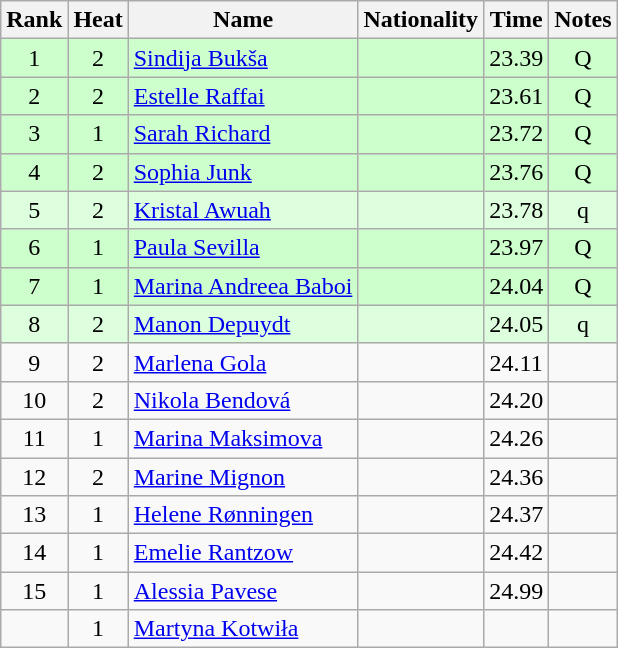<table class="wikitable sortable" style="text-align:center">
<tr>
<th>Rank</th>
<th>Heat</th>
<th>Name</th>
<th>Nationality</th>
<th>Time</th>
<th>Notes</th>
</tr>
<tr bgcolor=ccffcc>
<td>1</td>
<td>2</td>
<td align=left><a href='#'>Sindija Bukša</a></td>
<td align=left></td>
<td>23.39</td>
<td>Q</td>
</tr>
<tr bgcolor=ccffcc>
<td>2</td>
<td>2</td>
<td align=left><a href='#'>Estelle Raffai</a></td>
<td align=left></td>
<td>23.61</td>
<td>Q</td>
</tr>
<tr bgcolor=ccffcc>
<td>3</td>
<td>1</td>
<td align=left><a href='#'>Sarah Richard</a></td>
<td align=left></td>
<td>23.72</td>
<td>Q</td>
</tr>
<tr bgcolor=ccffcc>
<td>4</td>
<td>2</td>
<td align=left><a href='#'>Sophia Junk</a></td>
<td align=left></td>
<td>23.76</td>
<td>Q</td>
</tr>
<tr bgcolor=ddffdd>
<td>5</td>
<td>2</td>
<td align=left><a href='#'>Kristal Awuah</a></td>
<td align=left></td>
<td>23.78</td>
<td>q</td>
</tr>
<tr bgcolor=ccffcc>
<td>6</td>
<td>1</td>
<td align=left><a href='#'>Paula Sevilla</a></td>
<td align=left></td>
<td>23.97</td>
<td>Q</td>
</tr>
<tr bgcolor=ccffcc>
<td>7</td>
<td>1</td>
<td align=left><a href='#'>Marina Andreea Baboi</a></td>
<td align=left></td>
<td>24.04</td>
<td>Q</td>
</tr>
<tr bgcolor=ddffdd>
<td>8</td>
<td>2</td>
<td align=left><a href='#'>Manon Depuydt</a></td>
<td align=left></td>
<td>24.05</td>
<td>q</td>
</tr>
<tr>
<td>9</td>
<td>2</td>
<td align=left><a href='#'>Marlena Gola</a></td>
<td align=left></td>
<td>24.11</td>
<td></td>
</tr>
<tr>
<td>10</td>
<td>2</td>
<td align=left><a href='#'>Nikola Bendová</a></td>
<td align=left></td>
<td>24.20</td>
<td></td>
</tr>
<tr>
<td>11</td>
<td>1</td>
<td align=left><a href='#'>Marina Maksimova</a></td>
<td align=left></td>
<td>24.26</td>
<td></td>
</tr>
<tr>
<td>12</td>
<td>2</td>
<td align=left><a href='#'>Marine Mignon</a></td>
<td align=left></td>
<td>24.36</td>
<td></td>
</tr>
<tr>
<td>13</td>
<td>1</td>
<td align=left><a href='#'>Helene Rønningen</a></td>
<td align=left></td>
<td>24.37</td>
<td></td>
</tr>
<tr>
<td>14</td>
<td>1</td>
<td align=left><a href='#'>Emelie Rantzow</a></td>
<td align=left></td>
<td>24.42</td>
<td></td>
</tr>
<tr>
<td>15</td>
<td>1</td>
<td align=left><a href='#'>Alessia Pavese</a></td>
<td align=left></td>
<td>24.99</td>
<td></td>
</tr>
<tr>
<td></td>
<td>1</td>
<td align=left><a href='#'>Martyna Kotwiła</a></td>
<td align=left></td>
<td></td>
<td></td>
</tr>
</table>
